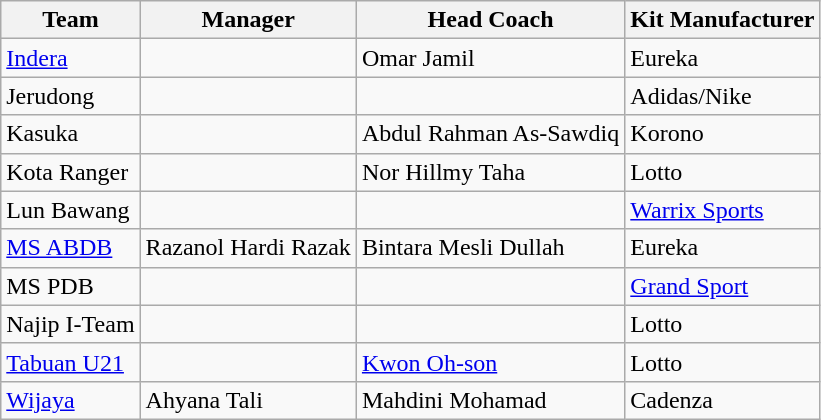<table class="wikitable">
<tr>
<th>Team</th>
<th>Manager</th>
<th>Head Coach</th>
<th>Kit Manufacturer</th>
</tr>
<tr>
<td><a href='#'>Indera</a></td>
<td></td>
<td>Omar Jamil</td>
<td>Eureka</td>
</tr>
<tr>
<td>Jerudong</td>
<td></td>
<td></td>
<td>Adidas/Nike</td>
</tr>
<tr>
<td>Kasuka</td>
<td></td>
<td>Abdul Rahman As-Sawdiq</td>
<td>Korono</td>
</tr>
<tr>
<td>Kota Ranger</td>
<td></td>
<td>Nor Hillmy Taha</td>
<td>Lotto</td>
</tr>
<tr>
<td>Lun Bawang</td>
<td></td>
<td></td>
<td><a href='#'>Warrix Sports</a></td>
</tr>
<tr>
<td><a href='#'>MS ABDB</a></td>
<td>Razanol Hardi Razak</td>
<td>Bintara Mesli Dullah</td>
<td>Eureka</td>
</tr>
<tr>
<td>MS PDB</td>
<td></td>
<td></td>
<td><a href='#'>Grand Sport</a></td>
</tr>
<tr>
<td>Najip I-Team</td>
<td></td>
<td></td>
<td>Lotto</td>
</tr>
<tr>
<td><a href='#'>Tabuan U21</a></td>
<td></td>
<td><a href='#'>Kwon Oh-son</a></td>
<td>Lotto</td>
</tr>
<tr>
<td><a href='#'>Wijaya</a></td>
<td>Ahyana Tali</td>
<td>Mahdini Mohamad</td>
<td>Cadenza</td>
</tr>
</table>
